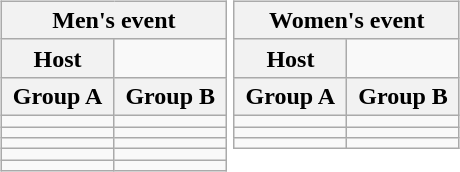<table>
<tr>
<td valign="top" width=50%><br><table class="wikitable" style= "text-align: left; Width:100%">
<tr>
<th colspan= 4>Men's event</th>
</tr>
<tr>
<th>Host</th>
<td colspan= 3></td>
</tr>
<tr>
<th>Group A</th>
<th>Group B</th>
</tr>
<tr>
<td></td>
<td></td>
</tr>
<tr>
<td></td>
<td></td>
</tr>
<tr>
<td></td>
<td></td>
</tr>
<tr>
<td></td>
<td></td>
</tr>
<tr>
<td></td>
<td></td>
</tr>
</table>
</td>
<td valign="top" width=50%><br><table class="wikitable" style= "text-align: left; Width:100%">
<tr>
<th colspan= 2>Women's event</th>
</tr>
<tr>
<th>Host</th>
<td></td>
</tr>
<tr>
<th>Group A</th>
<th>Group B</th>
</tr>
<tr>
<td></td>
<td></td>
</tr>
<tr>
<td></td>
<td></td>
</tr>
<tr>
<td></td>
<td></td>
</tr>
</table>
</td>
</tr>
</table>
